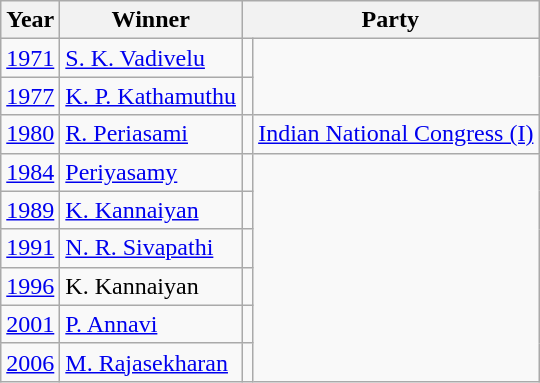<table class="wikitable sortable">
<tr>
<th>Year</th>
<th>Winner</th>
<th colspan="2">Party</th>
</tr>
<tr>
<td><a href='#'>1971</a></td>
<td><a href='#'>S. K. Vadivelu</a></td>
<td></td>
</tr>
<tr>
<td><a href='#'>1977</a></td>
<td><a href='#'>K. P. Kathamuthu</a></td>
<td></td>
</tr>
<tr>
<td><a href='#'>1980</a></td>
<td><a href='#'>R. Periasami</a></td>
<td></td>
<td><a href='#'>Indian National Congress (I)</a></td>
</tr>
<tr>
<td><a href='#'>1984</a></td>
<td><a href='#'>Periyasamy</a></td>
<td></td>
</tr>
<tr>
<td><a href='#'>1989</a></td>
<td><a href='#'>K. Kannaiyan</a></td>
<td></td>
</tr>
<tr>
<td><a href='#'>1991</a></td>
<td><a href='#'>N. R. Sivapathi</a></td>
<td></td>
</tr>
<tr>
<td><a href='#'>1996</a></td>
<td>K. Kannaiyan</td>
<td></td>
</tr>
<tr>
<td><a href='#'>2001</a></td>
<td><a href='#'>P. Annavi</a></td>
<td></td>
</tr>
<tr>
<td><a href='#'>2006</a></td>
<td><a href='#'>M. Rajasekharan</a></td>
<td></td>
</tr>
</table>
